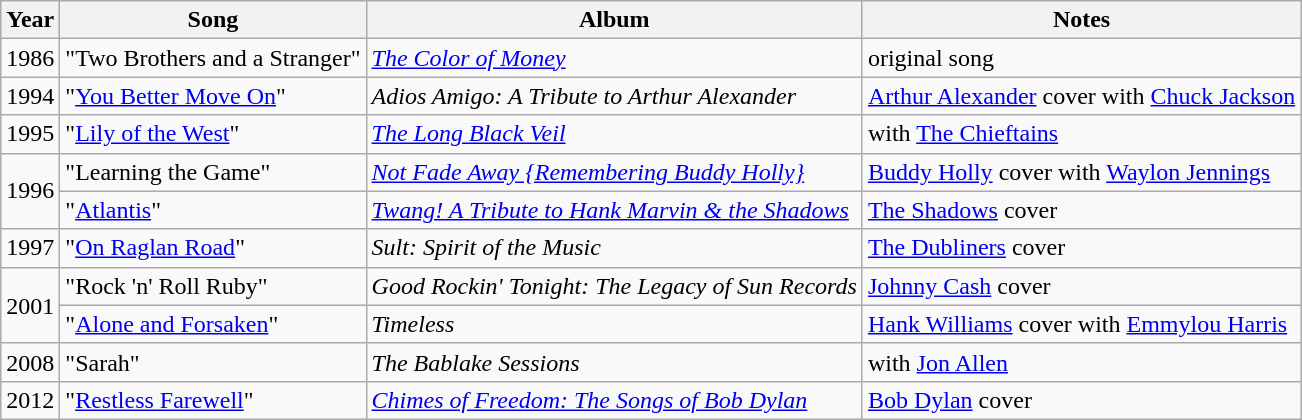<table class="wikitable">
<tr>
<th>Year</th>
<th>Song</th>
<th>Album</th>
<th>Notes</th>
</tr>
<tr>
<td>1986</td>
<td>"Two Brothers and a Stranger"</td>
<td><em><a href='#'>The Color of Money</a></em></td>
<td>original song</td>
</tr>
<tr>
<td>1994</td>
<td>"<a href='#'>You Better Move On</a>"</td>
<td><em>Adios Amigo: A Tribute to Arthur Alexander</em></td>
<td><a href='#'>Arthur Alexander</a> cover with <a href='#'>Chuck Jackson</a></td>
</tr>
<tr>
<td>1995</td>
<td>"<a href='#'>Lily of the West</a>"</td>
<td><em><a href='#'>The Long Black Veil</a></em></td>
<td>with <a href='#'>The Chieftains</a></td>
</tr>
<tr>
<td rowspan="2">1996</td>
<td>"Learning the Game"</td>
<td><em><a href='#'>Not Fade Away {Remembering Buddy Holly}</a></em></td>
<td><a href='#'>Buddy Holly</a> cover with <a href='#'>Waylon Jennings</a></td>
</tr>
<tr>
<td>"<a href='#'>Atlantis</a>"</td>
<td><em><a href='#'>Twang! A Tribute to Hank Marvin & the Shadows</a></em></td>
<td><a href='#'>The Shadows</a> cover</td>
</tr>
<tr>
<td>1997</td>
<td>"<a href='#'>On Raglan Road</a>"</td>
<td><em>Sult: Spirit of the Music</em></td>
<td><a href='#'>The Dubliners</a> cover</td>
</tr>
<tr>
<td rowspan="2">2001</td>
<td>"Rock 'n' Roll Ruby"</td>
<td><em>Good Rockin' Tonight: The Legacy of Sun Records</em></td>
<td><a href='#'>Johnny Cash</a> cover</td>
</tr>
<tr>
<td>"<a href='#'>Alone and Forsaken</a>"</td>
<td><em>Timeless</em></td>
<td><a href='#'>Hank Williams</a> cover with <a href='#'>Emmylou Harris</a></td>
</tr>
<tr>
<td>2008</td>
<td>"Sarah"</td>
<td><em>The Bablake Sessions</em></td>
<td>with <a href='#'>Jon Allen</a></td>
</tr>
<tr>
<td>2012</td>
<td>"<a href='#'>Restless Farewell</a>"</td>
<td><em><a href='#'>Chimes of Freedom: The Songs of Bob Dylan</a></em></td>
<td><a href='#'>Bob Dylan</a> cover</td>
</tr>
</table>
